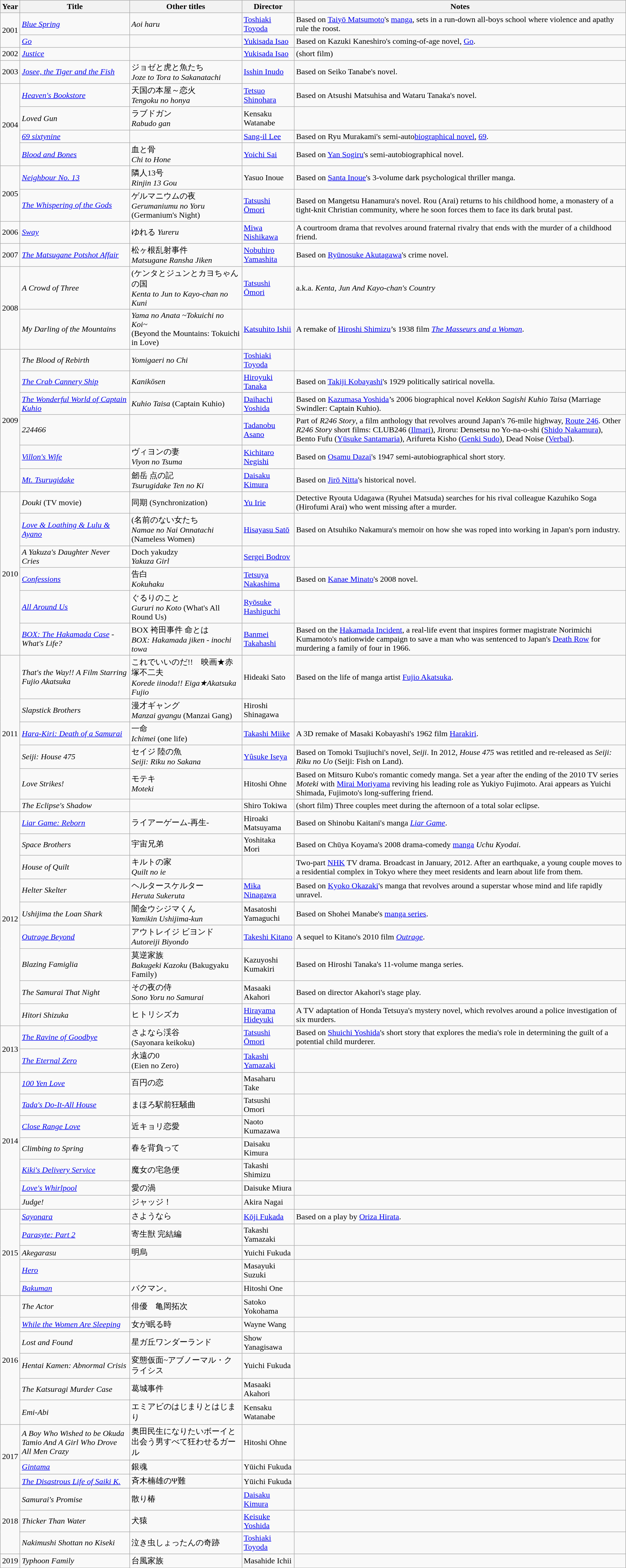<table class="wikitable sortable">
<tr>
<th>Year</th>
<th>Title</th>
<th>Other titles</th>
<th>Director</th>
<th>Notes</th>
</tr>
<tr>
<td rowspan="2">2001</td>
<td><em><a href='#'>Blue Spring</a></em></td>
<td 青い春><em>Aoi haru</em></td>
<td><a href='#'>Toshiaki Toyoda</a></td>
<td>Based on <a href='#'>Taiyō Matsumoto</a>'s <a href='#'>manga</a>, sets in a run-down all-boys school where violence and apathy rule the roost.</td>
</tr>
<tr>
<td><em><a href='#'>Go</a></em></td>
<td></td>
<td><a href='#'>Yukisada Isao</a></td>
<td>Based on Kazuki Kaneshiro's coming-of-age novel, <a href='#'>Go</a>.</td>
</tr>
<tr>
<td>2002</td>
<td><em><a href='#'>Justice</a></em></td>
<td></td>
<td><a href='#'>Yukisada Isao</a></td>
<td>(short film)</td>
</tr>
<tr>
<td>2003</td>
<td><em><a href='#'>Josee, the Tiger and the Fish</a></em></td>
<td>ジョゼと虎と魚たち <br><em>Joze to Tora to Sakanatachi</em></td>
<td><a href='#'>Isshin Inudo</a></td>
<td>Based on Seiko Tanabe's novel.</td>
</tr>
<tr>
<td rowspan="4">2004</td>
<td><em><a href='#'>Heaven's Bookstore</a></em></td>
<td>天国の本屋～恋火 <br><em>Tengoku no honya</em></td>
<td><a href='#'>Tetsuo Shinohara</a></td>
<td>Based on Atsushi Matsuhisa and Wataru Tanaka's novel.</td>
</tr>
<tr>
<td><em>Loved Gun</em></td>
<td>ラブドガン <br><em>Rabudo gan</em></td>
<td>Kensaku Watanabe</td>
<td></td>
</tr>
<tr>
<td><em><a href='#'>69 sixtynine</a></em></td>
<td></td>
<td><a href='#'>Sang-il Lee</a></td>
<td>Based on Ryu Murakami's semi-auto<a href='#'>biographical novel</a>, <a href='#'>69</a>.</td>
</tr>
<tr>
<td><em><a href='#'>Blood and Bones</a></em></td>
<td>血と骨 <br><em>Chi to Hone</em></td>
<td><a href='#'>Yoichi Sai</a></td>
<td>Based on <a href='#'>Yan Sogiru</a>'s semi-autobiographical novel.</td>
</tr>
<tr>
<td rowspan="2">2005</td>
<td><em><a href='#'>Neighbour No. 13</a></em></td>
<td>隣人13号 <br><em>Rinjin 13 Gou</em></td>
<td>Yasuo Inoue</td>
<td>Based on <a href='#'>Santa Inoue</a>'s 3-volume dark psychological thriller manga.</td>
</tr>
<tr>
<td><em><a href='#'>The Whispering of the Gods</a></em></td>
<td>ゲルマニウムの夜 <em>Gerumaniumu no Yoru</em> (Germanium's Night)</td>
<td><a href='#'>Tatsushi Ōmori</a></td>
<td>Based on Mangetsu Hanamura's novel. Rou (Arai) returns to his childhood home, a monastery of a tight-knit Christian community, where he soon forces them to face its dark brutal past.</td>
</tr>
<tr>
<td>2006</td>
<td><em><a href='#'>Sway</a></em></td>
<td>ゆれる <em>Yureru</em></td>
<td><a href='#'>Miwa Nishikawa</a></td>
<td>A courtroom drama that revolves around fraternal rivalry that ends with the murder of a childhood friend.</td>
</tr>
<tr>
<td>2007</td>
<td><em><a href='#'>The Matsugane Potshot Affair</a></em></td>
<td>松ヶ根乱射事件 <br><em>Matsugane Ransha Jiken</em></td>
<td><a href='#'>Nobuhiro Yamashita</a></td>
<td>Based on <a href='#'>Ryūnosuke Akutagawa</a>'s crime novel.</td>
</tr>
<tr>
<td rowspan="2">2008</td>
<td><em>A Crowd of Three</em></td>
<td>(ケンタとジュンとカヨちゃんの国 <br><em>Kenta to Jun to Kayo-chan no Kuni</em></td>
<td><a href='#'>Tatsushi Ōmori</a></td>
<td>a.k.a. <em>Kenta, Jun And Kayo-chan's Country</em></td>
</tr>
<tr>
<td><em>My Darling of the Mountains</em></td>
<td><em>Yama no Anata ~Tokuichi no Koi~</em> <br>(Beyond the Mountains: Tokuichi in Love)</td>
<td><a href='#'>Katsuhito Ishii</a></td>
<td>A remake of <a href='#'>Hiroshi Shimizu</a>’s 1938 film <em><a href='#'>The Masseurs and a Woman</a></em>.</td>
</tr>
<tr>
<td rowspan="6">2009</td>
<td><em>The Blood of Rebirth</em></td>
<td><em>Yomigaeri no Chi</em></td>
<td><a href='#'>Toshiaki Toyoda</a></td>
<td></td>
</tr>
<tr>
<td><em><a href='#'>The Crab Cannery Ship</a></em></td>
<td><em>Kanikōsen</em></td>
<td><a href='#'>Hiroyuki Tanaka</a></td>
<td>Based on <a href='#'>Takiji Kobayashi</a>'s 1929 politically satirical novella.</td>
</tr>
<tr>
<td><em><a href='#'>The Wonderful World of Captain Kuhio</a></em></td>
<td><em>Kuhio Taisa</em> (Captain Kuhio)</td>
<td><a href='#'>Daihachi Yoshida</a></td>
<td>Based on <a href='#'>Kazumasa Yoshida</a>’s 2006 biographical novel <em>Kekkon Sagishi Kuhio Taisa</em> (Marriage Swindler: Captain Kuhio).</td>
</tr>
<tr>
<td><em>224466</em></td>
<td></td>
<td><a href='#'>Tadanobu Asano</a></td>
<td>Part of <em>R246 Story</em>, a film anthology that revolves around Japan's 76-mile highway, <a href='#'>Route 246</a>. Other <em>R246 Story</em> short films: CLUB246 (<a href='#'>Ilmari</a>), Jiroru: Densetsu no Yo-na-o-shi (<a href='#'>Shido Nakamura</a>), Bento Fufu (<a href='#'>Yūsuke Santamaria</a>), Arifureta Kisho (<a href='#'>Genki Sudo</a>), Dead Noise (<a href='#'>Verbal</a>).</td>
</tr>
<tr>
<td><em><a href='#'>Villon's Wife</a></em></td>
<td>ヴィヨンの妻 <br><em>Viyon no Tsuma</em></td>
<td><a href='#'>Kichitaro Negishi</a></td>
<td>Based on <a href='#'>Osamu Dazai</a>'s 1947 semi-autobiographical short story.</td>
</tr>
<tr>
<td><em><a href='#'>Mt. Tsurugidake</a></em></td>
<td>劒岳 点の記 <br><em>Tsurugidake Ten no Ki</em></td>
<td><a href='#'>Daisaku Kimura</a></td>
<td>Based on <a href='#'>Jirō Nitta</a>'s historical novel.</td>
</tr>
<tr>
<td rowspan="6">2010</td>
<td><em>Douki</em> (TV movie)</td>
<td>同期 (Synchronization)</td>
<td><a href='#'>Yu Irie</a></td>
<td>Detective Ryouta Udagawa (Ryuhei Matsuda) searches for his rival colleague Kazuhiko Soga (Hirofumi Arai) who went missing after a murder.</td>
</tr>
<tr>
<td><em><a href='#'>Love & Loathing & Lulu & Ayano</a></em></td>
<td>(名前のない女たち <br><em>Namae no Nai Onnatachi</em> (Nameless Women)</td>
<td><a href='#'>Hisayasu Satō</a></td>
<td>Based on Atsuhiko Nakamura's memoir on how she was roped into working in Japan's porn industry.</td>
</tr>
<tr>
<td><em>A Yakuza's Daughter Never Cries</em></td>
<td>Doch yakudzy <br><em>Yakuza Girl</em></td>
<td><a href='#'>Sergei Bodrov</a></td>
<td></td>
</tr>
<tr>
<td><em><a href='#'>Confessions</a></em></td>
<td>告白 <br><em>Kokuhaku</em></td>
<td><a href='#'>Tetsuya Nakashima</a></td>
<td>Based on <a href='#'>Kanae Minato</a>'s 2008 novel.</td>
</tr>
<tr>
<td><em><a href='#'>All Around Us</a></em></td>
<td>ぐるりのこと <br><em>Gururi no Koto</em>  (What's All Round Us)</td>
<td><a href='#'>Ryōsuke Hashiguchi</a></td>
<td></td>
</tr>
<tr>
<td><em><a href='#'>BOX: The Hakamada Case</a> - What's Life?</em></td>
<td>BOX 袴田事件 命とは <br><em>BOX: Hakamada jiken - inochi towa</em></td>
<td><a href='#'>Banmei Takahashi</a></td>
<td>Based on the <a href='#'>Hakamada Incident</a>, a real-life event that inspires former magistrate Norimichi Kumamoto's nationwide campaign to save a man who was sentenced to Japan's <a href='#'>Death Row</a> for murdering a family of four in 1966.</td>
</tr>
<tr>
<td rowspan="6">2011</td>
<td><em>That's the Way!! A Film Starring Fujio Akatsuka</em></td>
<td>これでいいのだ!!　映画★赤塚不二夫 <br><em>Korede iinoda!! Eiga★Akatsuka Fujio</em></td>
<td>Hideaki Sato</td>
<td>Based on the life of manga artist <a href='#'>Fujio Akatsuka</a>.</td>
</tr>
<tr>
<td><em>Slapstick Brothers</em></td>
<td>漫才ギャング <br><em>Manzai gyangu</em> (Manzai Gang)</td>
<td>Hiroshi Shinagawa</td>
<td></td>
</tr>
<tr>
<td><em><a href='#'>Hara-Kiri: Death of a Samurai</a></em></td>
<td>一命 <br><em>Ichimei</em> (one life)</td>
<td><a href='#'>Takashi Miike</a></td>
<td>A 3D remake of Masaki Kobayashi's 1962 film <a href='#'>Harakiri</a>.</td>
</tr>
<tr>
<td><em>Seiji: House 475</em></td>
<td>セイジ 陸の魚 <br><em>Seiji: Riku no Sakana</em></td>
<td><a href='#'>Yûsuke Iseya</a></td>
<td>Based on Tomoki Tsujiuchi's novel, <em>Seiji</em>. In 2012, <em>House 475</em> was retitled and re-released as <em>Seiji: Riku no Uo</em> (Seiji: Fish on Land).</td>
</tr>
<tr>
<td><em>Love Strikes!</em></td>
<td>モテキ <br> <em>Moteki</em></td>
<td>Hitoshi Ohne</td>
<td>Based on Mitsuro Kubo's romantic comedy manga. Set a year after the ending of the 2010 TV series <em>Moteki</em> with <a href='#'>Mirai Moriyama</a> reviving his leading role as Yukiyo Fujimoto. Arai appears as Yuichi Shimada, Fujimoto's long-suffering friend.</td>
</tr>
<tr>
<td><em>The Eclipse's Shadow</em></td>
<td></td>
<td>Shiro Tokiwa</td>
<td>(short film) Three couples meet during the afternoon of a total solar eclipse.</td>
</tr>
<tr>
<td rowspan="9">2012</td>
<td><em><a href='#'>Liar Game: Reborn</a></em></td>
<td>ライアーゲーム-再生-</td>
<td>Hiroaki Matsuyama</td>
<td>Based on Shinobu Kaitani's manga <em><a href='#'>Liar Game</a></em>.</td>
</tr>
<tr>
<td><em>Space Brothers</em></td>
<td>宇宙兄弟</td>
<td>Yoshitaka Mori</td>
<td>Based on Chūya Koyama's 2008 drama-comedy <a href='#'>manga</a> <em>Uchu Kyodai</em>.</td>
</tr>
<tr>
<td><em>House of Quilt</em></td>
<td>キルトの家 <br><em>Quilt no ie</em></td>
<td></td>
<td>Two-part <a href='#'>NHK</a> TV drama. Broadcast in January, 2012. After an earthquake, a young couple moves to a residential complex in Tokyo where they meet residents and learn about life from them.</td>
</tr>
<tr>
<td><em>Helter Skelter</em></td>
<td>ヘルタースケルター <br><em>Heruta Sukeruta</em></td>
<td><a href='#'>Mika Ninagawa</a></td>
<td>Based on <a href='#'>Kyoko Okazaki</a>'s manga that revolves around a superstar whose mind and life rapidly unravel.</td>
</tr>
<tr>
<td><em>Ushijima the Loan Shark</em></td>
<td>闇金ウシジマくん <br><em>Yamikin Ushijima-kun</em></td>
<td>Masatoshi Yamaguchi</td>
<td>Based on Shohei Manabe's <a href='#'>manga series</a>.</td>
</tr>
<tr>
<td><em><a href='#'>Outrage Beyond</a></em></td>
<td>アウトレイジ ビヨンド <br> <em>Autoreiji Biyondo</em></td>
<td><a href='#'>Takeshi Kitano</a></td>
<td>A sequel to Kitano's 2010 film <em><a href='#'>Outrage</a></em>.</td>
</tr>
<tr>
<td><em>Blazing Famiglia</em></td>
<td>莫逆家族 <br><em>Bakugeki Kazoku</em> (Bakugyaku Family)</td>
<td>Kazuyoshi Kumakiri</td>
<td>Based on Hiroshi Tanaka's 11-volume manga series.</td>
</tr>
<tr>
<td><em>The Samurai That Night</em></td>
<td>その夜の侍 <br><em>Sono Yoru no Samurai</em></td>
<td>Masaaki Akahori</td>
<td>Based on director Akahori's stage play.</td>
</tr>
<tr>
<td><em>Hitori Shizuka</em></td>
<td>ヒトリシズカ</td>
<td><a href='#'>Hirayama Hideyuki</a></td>
<td>A TV adaptation of Honda Tetsuya's mystery novel, which revolves around a police investigation of six murders.</td>
</tr>
<tr>
<td rowspan="2">2013</td>
<td><em><a href='#'>The Ravine of Goodbye</a></em></td>
<td>さよなら渓谷 <br>(Sayonara keikoku)</td>
<td><a href='#'>Tatsushi Ōmori</a></td>
<td>Based on <a href='#'>Shuichi Yoshida</a>'s short story that explores the media's role in determining the guilt of a potential child murderer.</td>
</tr>
<tr>
<td><em><a href='#'>The Eternal Zero</a></em></td>
<td>永遠の0 <br>(Eien no Zero)</td>
<td><a href='#'>Takashi Yamazaki</a></td>
<td></td>
</tr>
<tr>
<td rowspan="7">2014</td>
<td><em><a href='#'>100 Yen Love</a></em></td>
<td>百円の恋</td>
<td>Masaharu Take</td>
<td></td>
</tr>
<tr>
<td><em><a href='#'>Tada's Do-It-All House</a></em></td>
<td>まほろ駅前狂騒曲</td>
<td>Tatsushi Omori</td>
<td></td>
</tr>
<tr>
<td><em><a href='#'>Close Range Love</a></em></td>
<td>近キョリ恋愛</td>
<td>Naoto Kumazawa</td>
<td></td>
</tr>
<tr>
<td><em>Climbing to Spring</em></td>
<td>春を背負って</td>
<td>Daisaku Kimura</td>
<td></td>
</tr>
<tr>
<td><em><a href='#'>Kiki's Delivery Service</a></em></td>
<td>魔女の宅急便</td>
<td>Takashi Shimizu</td>
<td></td>
</tr>
<tr>
<td><em><a href='#'>Love's Whirlpool</a></em></td>
<td>愛の渦</td>
<td>Daisuke Miura</td>
<td></td>
</tr>
<tr>
<td><em>Judge!</em></td>
<td>ジャッジ！</td>
<td>Akira Nagai</td>
<td></td>
</tr>
<tr>
<td rowspan="5">2015</td>
<td><em><a href='#'>Sayonara</a></em></td>
<td>さようなら</td>
<td><a href='#'>Kōji Fukada</a></td>
<td>Based on a play by <a href='#'>Oriza Hirata</a>.</td>
</tr>
<tr>
<td><em><a href='#'>Parasyte: Part 2</a></em></td>
<td>寄生獣 完結編</td>
<td>Takashi Yamazaki</td>
<td></td>
</tr>
<tr>
<td><em>Akegarasu</em></td>
<td>明烏</td>
<td>Yuichi Fukuda</td>
<td></td>
</tr>
<tr>
<td><em><a href='#'>Hero</a></em></td>
<td></td>
<td>Masayuki Suzuki</td>
<td></td>
</tr>
<tr>
<td><em><a href='#'>Bakuman</a></em></td>
<td>バクマン。</td>
<td>Hitoshi One</td>
<td></td>
</tr>
<tr>
<td rowspan="6">2016</td>
<td><em>The Actor</em></td>
<td>俳優　亀岡拓次</td>
<td>Satoko Yokohama</td>
<td></td>
</tr>
<tr>
<td><em><a href='#'>While the Women Are Sleeping</a></em></td>
<td>女が眠る時</td>
<td>Wayne Wang</td>
<td></td>
</tr>
<tr>
<td><em>Lost and Found</em></td>
<td>星ガ丘ワンダーランド</td>
<td>Show Yanagisawa</td>
<td></td>
</tr>
<tr>
<td><em>Hentai Kamen: Abnormal Crisis</em></td>
<td>変態仮面~アブノーマル・クライシス</td>
<td>Yuichi Fukuda</td>
<td></td>
</tr>
<tr>
<td><em>The Katsuragi Murder Case</em></td>
<td>葛城事件</td>
<td>Masaaki Akahori</td>
<td></td>
</tr>
<tr>
<td><em>Emi-Abi</em></td>
<td>エミアビのはじまりとはじまり</td>
<td>Kensaku Watanabe</td>
<td></td>
</tr>
<tr>
<td rowspan="3">2017</td>
<td><em>A Boy Who Wished to be Okuda Tamio And A Girl Who Drove All Men Crazy</em></td>
<td>奥田民生になりたいボーイと出会う男すべて狂わせるガール</td>
<td>Hitoshi Ohne</td>
<td></td>
</tr>
<tr>
<td><em><a href='#'>Gintama</a></em></td>
<td>銀魂</td>
<td>Yūichi Fukuda</td>
<td></td>
</tr>
<tr>
<td><em><a href='#'>The Disastrous Life of Saiki K.</a></em></td>
<td>斉木楠雄のΨ難</td>
<td>Yūichi Fukuda</td>
<td></td>
</tr>
<tr>
<td rowspan="3">2018</td>
<td><em>Samurai's Promise</em></td>
<td>散り椿</td>
<td><a href='#'>Daisaku Kimura</a></td>
<td></td>
</tr>
<tr>
<td><em>Thicker Than Water</em></td>
<td>犬猿</td>
<td><a href='#'>Keisuke Yoshida</a></td>
<td></td>
</tr>
<tr>
<td><em>Nakimushi Shottan no Kiseki</em></td>
<td>泣き虫しょったんの奇跡</td>
<td><a href='#'>Toshiaki Toyoda</a></td>
<td></td>
</tr>
<tr>
<td>2019</td>
<td><em>Typhoon Family</em></td>
<td>台風家族</td>
<td>Masahide Ichii</td>
<td></td>
</tr>
<tr>
</tr>
</table>
